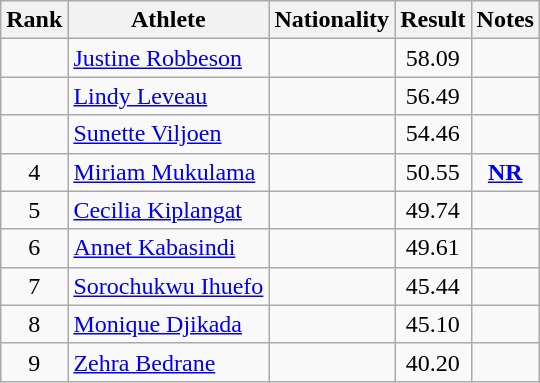<table class="wikitable sortable" style="text-align:center">
<tr>
<th>Rank</th>
<th>Athlete</th>
<th>Nationality</th>
<th>Result</th>
<th>Notes</th>
</tr>
<tr>
<td></td>
<td align=left><a href='#'>Justine Robbeson</a></td>
<td align=left></td>
<td>58.09</td>
<td></td>
</tr>
<tr>
<td></td>
<td align=left><a href='#'>Lindy Leveau</a></td>
<td align=left></td>
<td>56.49</td>
<td></td>
</tr>
<tr>
<td></td>
<td align=left><a href='#'>Sunette Viljoen</a></td>
<td align=left></td>
<td>54.46</td>
<td></td>
</tr>
<tr>
<td>4</td>
<td align=left><a href='#'>Miriam Mukulama</a></td>
<td align=left></td>
<td>50.55</td>
<td><strong><a href='#'>NR</a></strong></td>
</tr>
<tr>
<td>5</td>
<td align=left><a href='#'>Cecilia Kiplangat</a></td>
<td align=left></td>
<td>49.74</td>
<td></td>
</tr>
<tr>
<td>6</td>
<td align=left><a href='#'>Annet Kabasindi</a></td>
<td align=left></td>
<td>49.61</td>
<td></td>
</tr>
<tr>
<td>7</td>
<td align=left><a href='#'>Sorochukwu Ihuefo</a></td>
<td align=left></td>
<td>45.44</td>
<td></td>
</tr>
<tr>
<td>8</td>
<td align=left><a href='#'>Monique Djikada</a></td>
<td align=left></td>
<td>45.10</td>
<td></td>
</tr>
<tr>
<td>9</td>
<td align=left><a href='#'>Zehra Bedrane</a></td>
<td align=left></td>
<td>40.20</td>
<td></td>
</tr>
</table>
